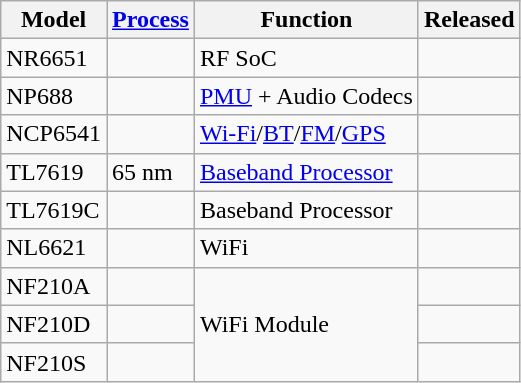<table class="wikitable">
<tr>
<th>Model</th>
<th><a href='#'>Process</a></th>
<th>Function</th>
<th>Released</th>
</tr>
<tr>
<td>NR6651</td>
<td></td>
<td>RF SoC</td>
<td></td>
</tr>
<tr>
<td>NP688</td>
<td></td>
<td><a href='#'>PMU</a> + Audio Codecs</td>
<td></td>
</tr>
<tr>
<td>NCP6541</td>
<td></td>
<td><a href='#'>Wi-Fi</a>/<a href='#'>BT</a>/<a href='#'>FM</a>/<a href='#'>GPS</a></td>
<td></td>
</tr>
<tr>
<td>TL7619</td>
<td>65 nm</td>
<td><a href='#'>Baseband Processor</a></td>
<td></td>
</tr>
<tr>
<td>TL7619C</td>
<td></td>
<td>Baseband Processor</td>
<td></td>
</tr>
<tr>
<td>NL6621</td>
<td></td>
<td>WiFi</td>
<td></td>
</tr>
<tr>
<td>NF210A</td>
<td></td>
<td rowspan=3>WiFi Module</td>
<td></td>
</tr>
<tr>
<td>NF210D</td>
<td></td>
<td></td>
</tr>
<tr>
<td>NF210S</td>
<td></td>
<td></td>
</tr>
</table>
